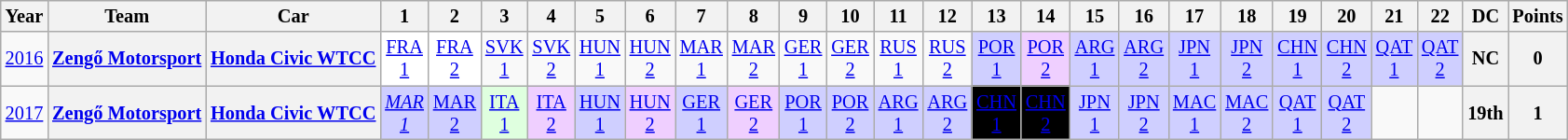<table class="wikitable" style="text-align:center; font-size:85%">
<tr>
<th>Year</th>
<th>Team</th>
<th>Car</th>
<th>1</th>
<th>2</th>
<th>3</th>
<th>4</th>
<th>5</th>
<th>6</th>
<th>7</th>
<th>8</th>
<th>9</th>
<th>10</th>
<th>11</th>
<th>12</th>
<th>13</th>
<th>14</th>
<th>15</th>
<th>16</th>
<th>17</th>
<th>18</th>
<th>19</th>
<th>20</th>
<th>21</th>
<th>22</th>
<th>DC</th>
<th>Points</th>
</tr>
<tr>
<td><a href='#'>2016</a></td>
<th><a href='#'>Zengő Motorsport</a></th>
<th><a href='#'>Honda Civic WTCC</a></th>
<td style="background:#FFFFFF;"><a href='#'>FRA<br>1</a><br></td>
<td style="background:#FFFFFF;"><a href='#'>FRA<br>2</a><br></td>
<td><a href='#'>SVK<br>1</a></td>
<td><a href='#'>SVK<br>2</a></td>
<td><a href='#'>HUN<br>1</a></td>
<td><a href='#'>HUN<br>2</a></td>
<td><a href='#'>MAR<br>1</a></td>
<td><a href='#'>MAR<br>2</a></td>
<td><a href='#'>GER<br>1</a></td>
<td><a href='#'>GER<br>2</a></td>
<td><a href='#'>RUS<br>1</a></td>
<td><a href='#'>RUS<br>2</a></td>
<td style="background:#CFCFFF;"><a href='#'>POR<br>1</a><br></td>
<td style="background:#EFCFFF;"><a href='#'>POR<br>2</a><br></td>
<td style="background:#CFCFFF;"><a href='#'>ARG<br>1</a><br></td>
<td style="background:#CFCFFF;"><a href='#'>ARG<br>2</a><br></td>
<td style="background:#CFCFFF;"><a href='#'>JPN<br>1</a><br></td>
<td style="background:#CFCFFF;"><a href='#'>JPN<br>2</a><br></td>
<td style="background:#CFCFFF;"><a href='#'>CHN<br>1</a><br></td>
<td style="background:#CFCFFF;"><a href='#'>CHN<br>2</a><br></td>
<td style="background:#CFCFFF;"><a href='#'>QAT<br>1</a><br></td>
<td style="background:#CFCFFF;"><a href='#'>QAT<br>2</a><br></td>
<th>NC</th>
<th>0</th>
</tr>
<tr>
<td><a href='#'>2017</a></td>
<th><a href='#'>Zengő Motorsport</a></th>
<th><a href='#'>Honda Civic WTCC</a></th>
<td style="background:#CFCFFF;"><em><a href='#'>MAR<br>1</a></em><br></td>
<td style="background:#CFCFFF;"><a href='#'>MAR<br>2</a><br></td>
<td style="background:#DFFFDF;"><a href='#'>ITA<br>1</a><br></td>
<td style="background:#EFCFFF;"><a href='#'>ITA<br>2</a><br></td>
<td style="background:#CFCFFF;"><a href='#'>HUN<br>1</a><br></td>
<td style="background:#EFCFFF;"><a href='#'>HUN<br>2</a><br></td>
<td style="background:#CFCFFF;"><a href='#'>GER<br>1</a><br></td>
<td style="background:#EFCFFF;"><a href='#'>GER<br>2</a><br></td>
<td style="background:#CFCFFF;"><a href='#'>POR<br>1</a><br></td>
<td style="background:#CFCFFF;"><a href='#'>POR<br>2</a><br></td>
<td style="background:#CFCFFF;"><a href='#'>ARG<br>1</a><br></td>
<td style="background:#CFCFFF;"><a href='#'>ARG<br>2</a><br></td>
<td style="background:#000000; color:white"><a href='#'><span>CHN<br>1</span></a><br></td>
<td style="background:#000000; color:white"><a href='#'><span>CHN<br>2</span></a><br></td>
<td style="background:#CFCFFF;"><a href='#'>JPN<br>1</a><br></td>
<td style="background:#CFCFFF;"><a href='#'>JPN<br>2</a><br></td>
<td style="background:#CFCFFF;"><a href='#'>MAC<br>1</a><br></td>
<td style="background:#CFCFFF;"><a href='#'>MAC<br>2</a><br></td>
<td style="background:#CFCFFF;"><a href='#'>QAT<br>1</a><br></td>
<td style="background:#CFCFFF;"><a href='#'>QAT<br>2</a><br></td>
<td></td>
<td></td>
<th>19th</th>
<th>1</th>
</tr>
</table>
